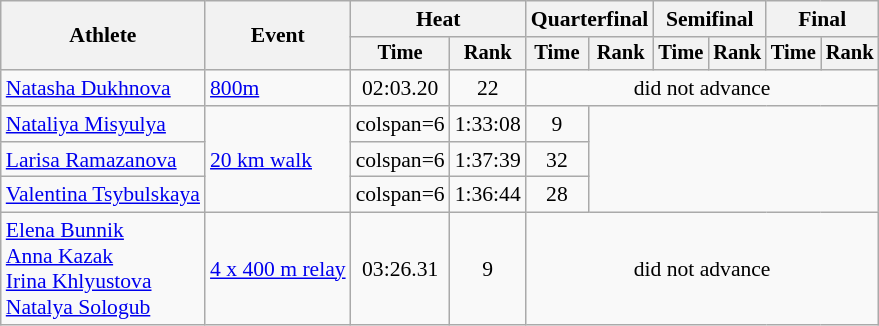<table class=wikitable style="font-size:90%; text-align:center">
<tr>
<th rowspan=2>Athlete</th>
<th rowspan=2>Event</th>
<th colspan=2>Heat</th>
<th colspan=2>Quarterfinal</th>
<th colspan=2>Semifinal</th>
<th colspan=2>Final</th>
</tr>
<tr style=font-size:95%>
<th>Time</th>
<th>Rank</th>
<th>Time</th>
<th>Rank</th>
<th>Time</th>
<th>Rank</th>
<th>Time</th>
<th>Rank</th>
</tr>
<tr>
<td align=left><a href='#'>Natasha Dukhnova</a></td>
<td align=left><a href='#'>800m</a></td>
<td>02:03.20</td>
<td>22</td>
<td colspan=6>did not advance</td>
</tr>
<tr>
<td align=left><a href='#'>Nataliya Misyulya</a></td>
<td align=left rowspan=3><a href='#'>20 km walk</a></td>
<td>colspan=6 </td>
<td>1:33:08</td>
<td>9</td>
</tr>
<tr>
<td align=left><a href='#'>Larisa Ramazanova</a></td>
<td>colspan=6 </td>
<td>1:37:39</td>
<td>32</td>
</tr>
<tr>
<td align=left><a href='#'>Valentina Tsybulskaya</a></td>
<td>colspan=6 </td>
<td>1:36:44</td>
<td>28</td>
</tr>
<tr>
<td align=left><a href='#'>Elena Bunnik</a><br><a href='#'>Anna Kazak</a><br><a href='#'>Irina Khlyustova</a><br><a href='#'>Natalya Sologub</a></td>
<td align=left><a href='#'>4 x 400 m relay</a></td>
<td>03:26.31</td>
<td>9</td>
<td colspan=6>did not advance</td>
</tr>
</table>
